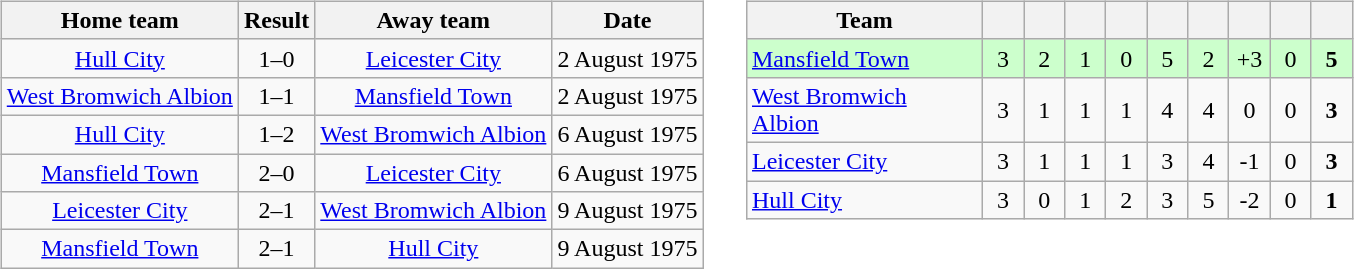<table>
<tr>
<td valign="top"><br><table class="wikitable" style="text-align: center">
<tr>
<th>Home team</th>
<th>Result</th>
<th>Away team</th>
<th>Date</th>
</tr>
<tr>
<td><a href='#'>Hull City</a></td>
<td>1–0</td>
<td><a href='#'>Leicester City</a></td>
<td>2 August 1975</td>
</tr>
<tr>
<td><a href='#'>West Bromwich Albion</a></td>
<td>1–1</td>
<td><a href='#'>Mansfield Town</a></td>
<td>2 August 1975</td>
</tr>
<tr>
<td><a href='#'>Hull City</a></td>
<td>1–2</td>
<td><a href='#'>West Bromwich Albion</a></td>
<td>6 August 1975</td>
</tr>
<tr>
<td><a href='#'>Mansfield Town</a></td>
<td>2–0</td>
<td><a href='#'>Leicester City</a></td>
<td>6 August 1975</td>
</tr>
<tr>
<td><a href='#'>Leicester City</a></td>
<td>2–1</td>
<td><a href='#'>West Bromwich Albion</a></td>
<td>9 August 1975</td>
</tr>
<tr>
<td><a href='#'>Mansfield Town</a></td>
<td>2–1</td>
<td><a href='#'>Hull City</a></td>
<td>9 August 1975</td>
</tr>
</table>
</td>
<td width="1"> </td>
<td valign="top"><br><table class="wikitable" style="text-align:center">
<tr>
<th width=150>Team</th>
<th width=20></th>
<th width=20></th>
<th width=20></th>
<th width=20></th>
<th width=20></th>
<th width=20></th>
<th width=20></th>
<th width=20></th>
<th width=20></th>
</tr>
<tr bgcolor="#ccffcc">
<td align="left"><a href='#'>Mansfield Town</a></td>
<td>3</td>
<td>2</td>
<td>1</td>
<td>0</td>
<td>5</td>
<td>2</td>
<td>+3</td>
<td>0</td>
<td><strong>5</strong></td>
</tr>
<tr>
<td align="left"><a href='#'>West Bromwich Albion</a></td>
<td>3</td>
<td>1</td>
<td>1</td>
<td>1</td>
<td>4</td>
<td>4</td>
<td>0</td>
<td>0</td>
<td><strong>3</strong></td>
</tr>
<tr>
<td align="left"><a href='#'>Leicester City</a></td>
<td>3</td>
<td>1</td>
<td>1</td>
<td>1</td>
<td>3</td>
<td>4</td>
<td>-1</td>
<td>0</td>
<td><strong>3</strong></td>
</tr>
<tr>
<td align="left"><a href='#'>Hull City</a></td>
<td>3</td>
<td>0</td>
<td>1</td>
<td>2</td>
<td>3</td>
<td>5</td>
<td>-2</td>
<td>0</td>
<td><strong>1</strong></td>
</tr>
</table>
</td>
</tr>
</table>
